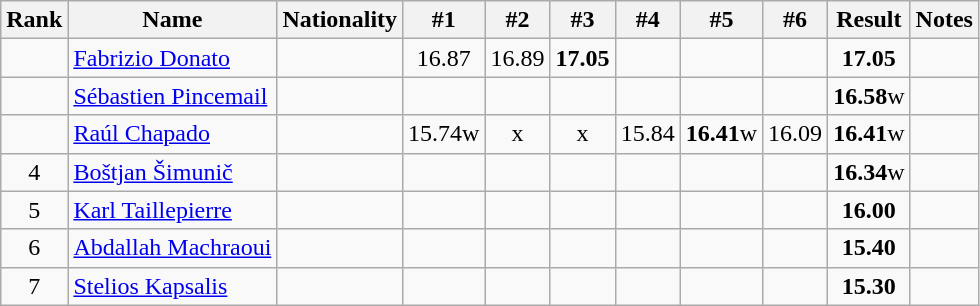<table class="wikitable sortable" style="text-align:center">
<tr>
<th>Rank</th>
<th>Name</th>
<th>Nationality</th>
<th>#1</th>
<th>#2</th>
<th>#3</th>
<th>#4</th>
<th>#5</th>
<th>#6</th>
<th>Result</th>
<th>Notes</th>
</tr>
<tr>
<td></td>
<td align=left><a href='#'>Fabrizio Donato</a></td>
<td align=left></td>
<td>16.87</td>
<td>16.89</td>
<td><strong>17.05</strong></td>
<td></td>
<td></td>
<td></td>
<td><strong>17.05</strong></td>
<td></td>
</tr>
<tr>
<td></td>
<td align=left><a href='#'>Sébastien Pincemail</a></td>
<td align=left></td>
<td></td>
<td></td>
<td></td>
<td></td>
<td></td>
<td></td>
<td><strong>16.58</strong>w</td>
<td></td>
</tr>
<tr>
<td></td>
<td align=left><a href='#'>Raúl Chapado</a></td>
<td align=left></td>
<td>15.74w</td>
<td>x</td>
<td>x</td>
<td>15.84</td>
<td><strong>16.41</strong>w</td>
<td>16.09</td>
<td><strong>16.41</strong>w</td>
<td></td>
</tr>
<tr>
<td>4</td>
<td align=left><a href='#'>Boštjan Šimunič</a></td>
<td align=left></td>
<td></td>
<td></td>
<td></td>
<td></td>
<td></td>
<td></td>
<td><strong>16.34</strong>w</td>
<td></td>
</tr>
<tr>
<td>5</td>
<td align=left><a href='#'>Karl Taillepierre</a></td>
<td align=left></td>
<td></td>
<td></td>
<td></td>
<td></td>
<td></td>
<td></td>
<td><strong>16.00</strong></td>
<td></td>
</tr>
<tr>
<td>6</td>
<td align=left><a href='#'>Abdallah Machraoui</a></td>
<td align=left></td>
<td></td>
<td></td>
<td></td>
<td></td>
<td></td>
<td></td>
<td><strong>15.40</strong></td>
<td></td>
</tr>
<tr>
<td>7</td>
<td align=left><a href='#'>Stelios Kapsalis</a></td>
<td align=left></td>
<td></td>
<td></td>
<td></td>
<td></td>
<td></td>
<td></td>
<td><strong>15.30</strong></td>
<td></td>
</tr>
</table>
